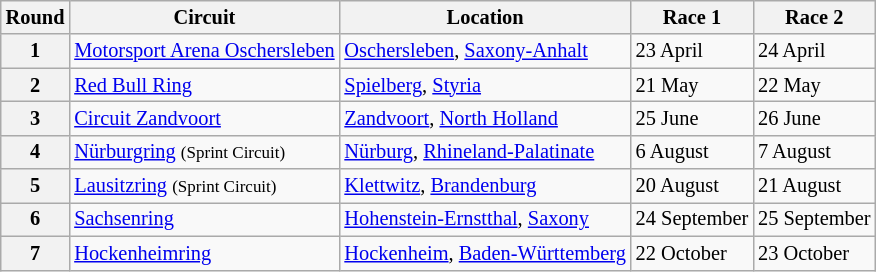<table class=wikitable style="font-size:85%;">
<tr>
<th>Round</th>
<th>Circuit</th>
<th>Location</th>
<th>Race 1</th>
<th>Race 2</th>
</tr>
<tr>
<th>1</th>
<td> <a href='#'>Motorsport Arena Oschersleben</a></td>
<td><a href='#'>Oschersleben</a>, <a href='#'>Saxony-Anhalt</a></td>
<td>23 April</td>
<td>24 April</td>
</tr>
<tr>
<th>2</th>
<td> <a href='#'>Red Bull Ring</a></td>
<td><a href='#'>Spielberg</a>, <a href='#'>Styria</a></td>
<td>21 May</td>
<td>22 May</td>
</tr>
<tr>
<th>3</th>
<td> <a href='#'>Circuit Zandvoort</a></td>
<td><a href='#'>Zandvoort</a>, <a href='#'>North Holland</a></td>
<td>25 June</td>
<td>26 June</td>
</tr>
<tr>
<th>4</th>
<td> <a href='#'>Nürburgring</a> <small>(Sprint Circuit)</small></td>
<td><a href='#'>Nürburg</a>, <a href='#'>Rhineland-Palatinate</a></td>
<td>6 August</td>
<td>7 August</td>
</tr>
<tr>
<th>5</th>
<td> <a href='#'>Lausitzring</a> <small>(Sprint Circuit)</small></td>
<td><a href='#'>Klettwitz</a>, <a href='#'>Brandenburg</a></td>
<td>20 August</td>
<td>21 August</td>
</tr>
<tr>
<th>6</th>
<td> <a href='#'>Sachsenring</a></td>
<td><a href='#'>Hohenstein-Ernstthal</a>, <a href='#'>Saxony</a></td>
<td>24 September</td>
<td>25 September</td>
</tr>
<tr>
<th>7</th>
<td> <a href='#'>Hockenheimring</a></td>
<td><a href='#'>Hockenheim</a>, <a href='#'>Baden-Württemberg</a></td>
<td>22 October</td>
<td>23 October</td>
</tr>
</table>
